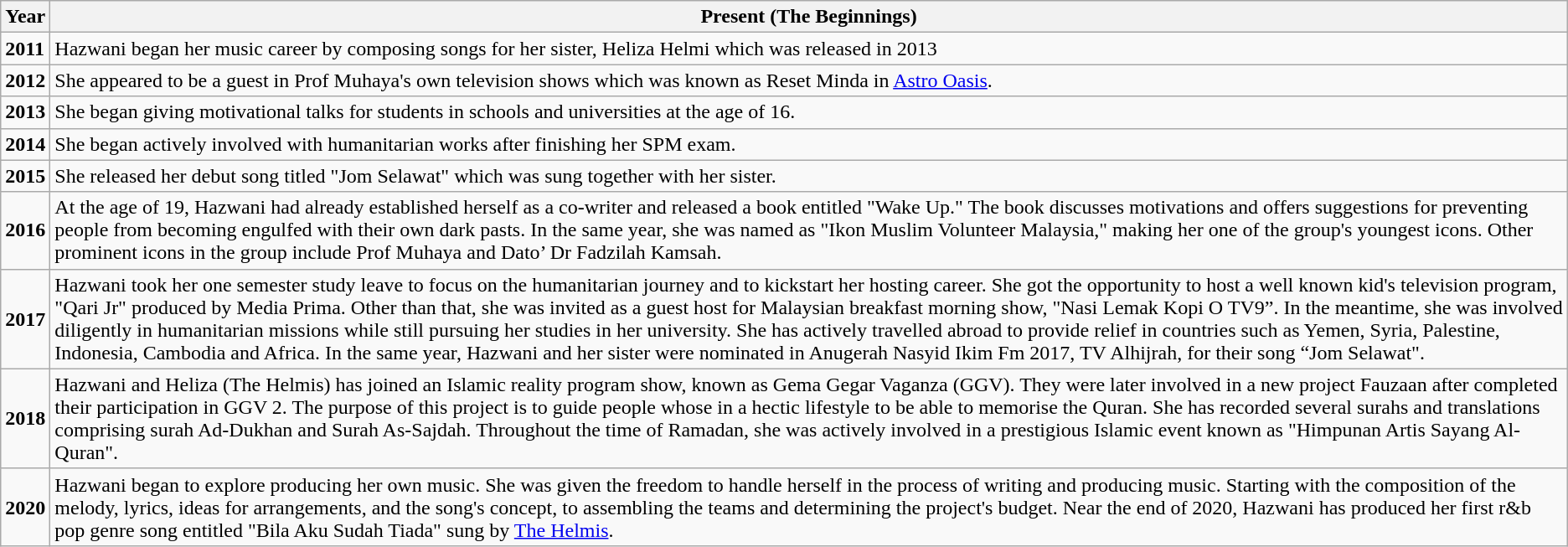<table class="wikitable">
<tr>
<th>Year</th>
<th>Present (The Beginnings)</th>
</tr>
<tr>
<td><strong>2011</strong></td>
<td>Hazwani began her music career by composing songs for her sister, Heliza Helmi which was released in 2013</td>
</tr>
<tr>
<td><strong>2012</strong></td>
<td>She appeared to be a guest in Prof Muhaya's own television shows which was known as Reset Minda in <a href='#'>Astro Oasis</a>.</td>
</tr>
<tr>
<td><strong>2013</strong></td>
<td>She began giving motivational talks for students in schools and universities at the age of 16.</td>
</tr>
<tr>
<td><strong>2014</strong></td>
<td>She began actively involved with humanitarian works after finishing her SPM exam.</td>
</tr>
<tr>
<td><strong>2015</strong></td>
<td>She released her debut song titled "Jom Selawat" which was sung together with her sister.</td>
</tr>
<tr>
<td><strong>2016</strong></td>
<td>At the age of 19, Hazwani had already established herself as a co-writer and released a book entitled "Wake Up." The book discusses motivations and offers suggestions for preventing people from becoming engulfed with their own dark pasts. In the same year, she was named as "Ikon Muslim Volunteer Malaysia," making her one of the group's youngest icons.  Other prominent icons in the group include Prof Muhaya and Dato’ Dr Fadzilah Kamsah.</td>
</tr>
<tr>
<td><strong>2017</strong></td>
<td>Hazwani took her one semester study leave to focus on the humanitarian journey and to kickstart her hosting career. She got the opportunity to host a well known kid's television program, "Qari Jr"  produced by Media Prima. Other than that, she was invited as a guest host for Malaysian breakfast morning show, "Nasi Lemak Kopi O TV9”.  In the meantime, she was involved diligently in humanitarian missions while still pursuing her studies in her university. She has actively travelled abroad to provide relief in countries such as Yemen, Syria, Palestine, Indonesia, Cambodia and Africa. In the same year, Hazwani and her sister were nominated in Anugerah Nasyid Ikim Fm 2017, TV Alhijrah, for their song “Jom Selawat".</td>
</tr>
<tr>
<td><strong>2018</strong></td>
<td>Hazwani and Heliza (The Helmis) has joined an Islamic reality program show, known as Gema Gegar Vaganza (GGV). They were later involved in a new project Fauzaan after completed their participation in GGV 2. The purpose of this project is to guide people whose in a hectic lifestyle to be able to memorise the Quran. She has recorded several surahs and translations comprising surah Ad-Dukhan and Surah As-Sajdah. Throughout the time of Ramadan, she was actively involved in a prestigious Islamic event known as "Himpunan Artis Sayang Al-Quran".</td>
</tr>
<tr>
<td><strong>2020</strong></td>
<td>Hazwani began to explore producing her own music. She was given the freedom to handle herself in the process of writing and producing music. Starting with the composition of the melody, lyrics, ideas for arrangements, and the song's concept, to assembling the teams and determining the project's budget. Near the end of 2020, Hazwani has produced her first r&b pop genre song entitled "Bila Aku Sudah Tiada" sung by <a href='#'>The Helmis</a>.</td>
</tr>
</table>
